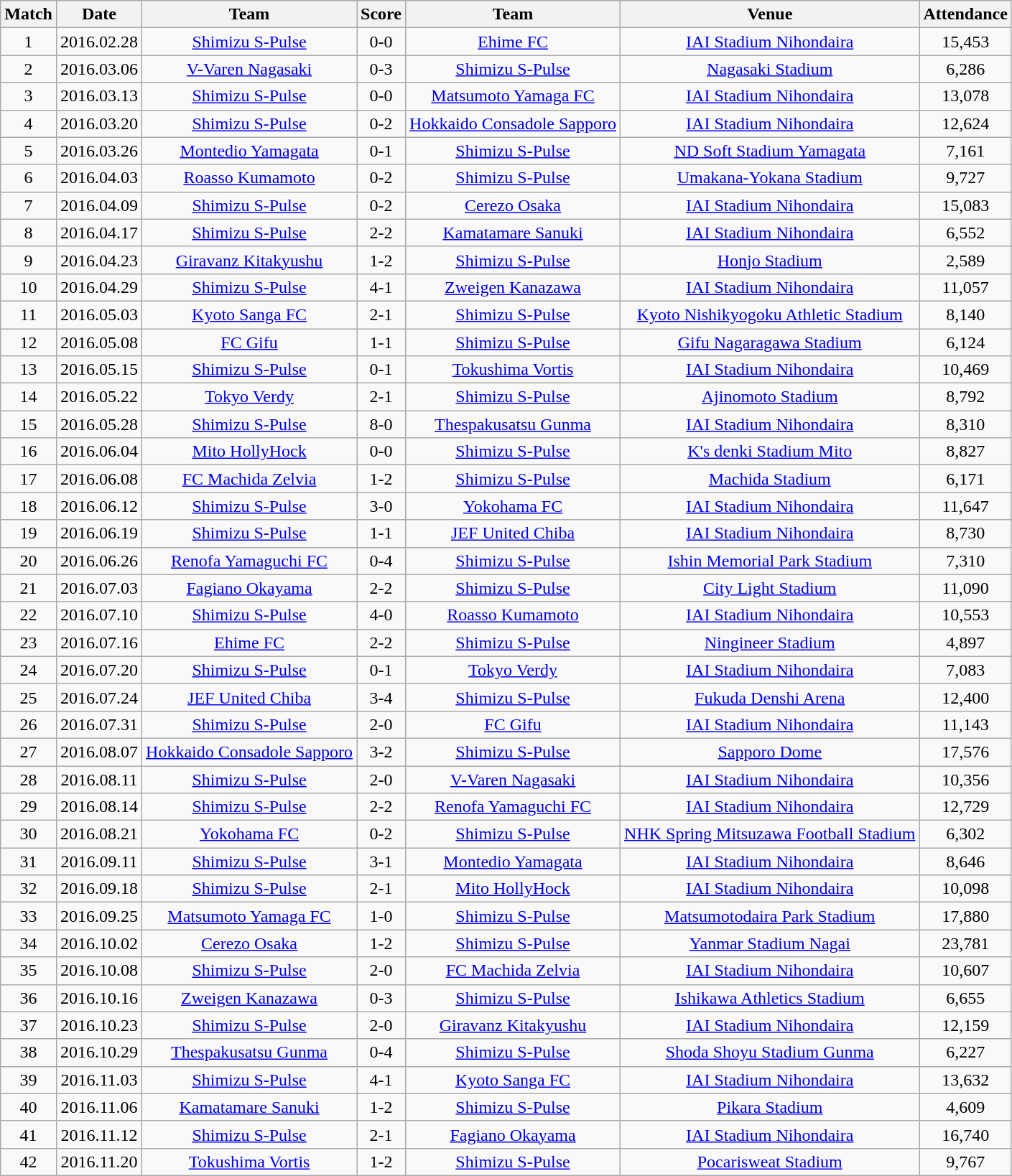<table class="wikitable" style="text-align:center;">
<tr>
<th>Match</th>
<th>Date</th>
<th>Team</th>
<th>Score</th>
<th>Team</th>
<th>Venue</th>
<th>Attendance</th>
</tr>
<tr>
<td>1</td>
<td>2016.02.28</td>
<td><a href='#'>Shimizu S-Pulse</a></td>
<td>0-0</td>
<td><a href='#'>Ehime FC</a></td>
<td><a href='#'>IAI Stadium Nihondaira</a></td>
<td>15,453</td>
</tr>
<tr>
<td>2</td>
<td>2016.03.06</td>
<td><a href='#'>V-Varen Nagasaki</a></td>
<td>0-3</td>
<td><a href='#'>Shimizu S-Pulse</a></td>
<td><a href='#'>Nagasaki Stadium</a></td>
<td>6,286</td>
</tr>
<tr>
<td>3</td>
<td>2016.03.13</td>
<td><a href='#'>Shimizu S-Pulse</a></td>
<td>0-0</td>
<td><a href='#'>Matsumoto Yamaga FC</a></td>
<td><a href='#'>IAI Stadium Nihondaira</a></td>
<td>13,078</td>
</tr>
<tr>
<td>4</td>
<td>2016.03.20</td>
<td><a href='#'>Shimizu S-Pulse</a></td>
<td>0-2</td>
<td><a href='#'>Hokkaido Consadole Sapporo</a></td>
<td><a href='#'>IAI Stadium Nihondaira</a></td>
<td>12,624</td>
</tr>
<tr>
<td>5</td>
<td>2016.03.26</td>
<td><a href='#'>Montedio Yamagata</a></td>
<td>0-1</td>
<td><a href='#'>Shimizu S-Pulse</a></td>
<td><a href='#'>ND Soft Stadium Yamagata</a></td>
<td>7,161</td>
</tr>
<tr>
<td>6</td>
<td>2016.04.03</td>
<td><a href='#'>Roasso Kumamoto</a></td>
<td>0-2</td>
<td><a href='#'>Shimizu S-Pulse</a></td>
<td><a href='#'>Umakana-Yokana Stadium</a></td>
<td>9,727</td>
</tr>
<tr>
<td>7</td>
<td>2016.04.09</td>
<td><a href='#'>Shimizu S-Pulse</a></td>
<td>0-2</td>
<td><a href='#'>Cerezo Osaka</a></td>
<td><a href='#'>IAI Stadium Nihondaira</a></td>
<td>15,083</td>
</tr>
<tr>
<td>8</td>
<td>2016.04.17</td>
<td><a href='#'>Shimizu S-Pulse</a></td>
<td>2-2</td>
<td><a href='#'>Kamatamare Sanuki</a></td>
<td><a href='#'>IAI Stadium Nihondaira</a></td>
<td>6,552</td>
</tr>
<tr>
<td>9</td>
<td>2016.04.23</td>
<td><a href='#'>Giravanz Kitakyushu</a></td>
<td>1-2</td>
<td><a href='#'>Shimizu S-Pulse</a></td>
<td><a href='#'>Honjo Stadium</a></td>
<td>2,589</td>
</tr>
<tr>
<td>10</td>
<td>2016.04.29</td>
<td><a href='#'>Shimizu S-Pulse</a></td>
<td>4-1</td>
<td><a href='#'>Zweigen Kanazawa</a></td>
<td><a href='#'>IAI Stadium Nihondaira</a></td>
<td>11,057</td>
</tr>
<tr>
<td>11</td>
<td>2016.05.03</td>
<td><a href='#'>Kyoto Sanga FC</a></td>
<td>2-1</td>
<td><a href='#'>Shimizu S-Pulse</a></td>
<td><a href='#'>Kyoto Nishikyogoku Athletic Stadium</a></td>
<td>8,140</td>
</tr>
<tr>
<td>12</td>
<td>2016.05.08</td>
<td><a href='#'>FC Gifu</a></td>
<td>1-1</td>
<td><a href='#'>Shimizu S-Pulse</a></td>
<td><a href='#'>Gifu Nagaragawa Stadium</a></td>
<td>6,124</td>
</tr>
<tr>
<td>13</td>
<td>2016.05.15</td>
<td><a href='#'>Shimizu S-Pulse</a></td>
<td>0-1</td>
<td><a href='#'>Tokushima Vortis</a></td>
<td><a href='#'>IAI Stadium Nihondaira</a></td>
<td>10,469</td>
</tr>
<tr>
<td>14</td>
<td>2016.05.22</td>
<td><a href='#'>Tokyo Verdy</a></td>
<td>2-1</td>
<td><a href='#'>Shimizu S-Pulse</a></td>
<td><a href='#'>Ajinomoto Stadium</a></td>
<td>8,792</td>
</tr>
<tr>
<td>15</td>
<td>2016.05.28</td>
<td><a href='#'>Shimizu S-Pulse</a></td>
<td>8-0</td>
<td><a href='#'>Thespakusatsu Gunma</a></td>
<td><a href='#'>IAI Stadium Nihondaira</a></td>
<td>8,310</td>
</tr>
<tr>
<td>16</td>
<td>2016.06.04</td>
<td><a href='#'>Mito HollyHock</a></td>
<td>0-0</td>
<td><a href='#'>Shimizu S-Pulse</a></td>
<td><a href='#'>K's denki Stadium Mito</a></td>
<td>8,827</td>
</tr>
<tr>
<td>17</td>
<td>2016.06.08</td>
<td><a href='#'>FC Machida Zelvia</a></td>
<td>1-2</td>
<td><a href='#'>Shimizu S-Pulse</a></td>
<td><a href='#'>Machida Stadium</a></td>
<td>6,171</td>
</tr>
<tr>
<td>18</td>
<td>2016.06.12</td>
<td><a href='#'>Shimizu S-Pulse</a></td>
<td>3-0</td>
<td><a href='#'>Yokohama FC</a></td>
<td><a href='#'>IAI Stadium Nihondaira</a></td>
<td>11,647</td>
</tr>
<tr>
<td>19</td>
<td>2016.06.19</td>
<td><a href='#'>Shimizu S-Pulse</a></td>
<td>1-1</td>
<td><a href='#'>JEF United Chiba</a></td>
<td><a href='#'>IAI Stadium Nihondaira</a></td>
<td>8,730</td>
</tr>
<tr>
<td>20</td>
<td>2016.06.26</td>
<td><a href='#'>Renofa Yamaguchi FC</a></td>
<td>0-4</td>
<td><a href='#'>Shimizu S-Pulse</a></td>
<td><a href='#'>Ishin Memorial Park Stadium</a></td>
<td>7,310</td>
</tr>
<tr>
<td>21</td>
<td>2016.07.03</td>
<td><a href='#'>Fagiano Okayama</a></td>
<td>2-2</td>
<td><a href='#'>Shimizu S-Pulse</a></td>
<td><a href='#'>City Light Stadium</a></td>
<td>11,090</td>
</tr>
<tr>
<td>22</td>
<td>2016.07.10</td>
<td><a href='#'>Shimizu S-Pulse</a></td>
<td>4-0</td>
<td><a href='#'>Roasso Kumamoto</a></td>
<td><a href='#'>IAI Stadium Nihondaira</a></td>
<td>10,553</td>
</tr>
<tr>
<td>23</td>
<td>2016.07.16</td>
<td><a href='#'>Ehime FC</a></td>
<td>2-2</td>
<td><a href='#'>Shimizu S-Pulse</a></td>
<td><a href='#'>Ningineer Stadium</a></td>
<td>4,897</td>
</tr>
<tr>
<td>24</td>
<td>2016.07.20</td>
<td><a href='#'>Shimizu S-Pulse</a></td>
<td>0-1</td>
<td><a href='#'>Tokyo Verdy</a></td>
<td><a href='#'>IAI Stadium Nihondaira</a></td>
<td>7,083</td>
</tr>
<tr>
<td>25</td>
<td>2016.07.24</td>
<td><a href='#'>JEF United Chiba</a></td>
<td>3-4</td>
<td><a href='#'>Shimizu S-Pulse</a></td>
<td><a href='#'>Fukuda Denshi Arena</a></td>
<td>12,400</td>
</tr>
<tr>
<td>26</td>
<td>2016.07.31</td>
<td><a href='#'>Shimizu S-Pulse</a></td>
<td>2-0</td>
<td><a href='#'>FC Gifu</a></td>
<td><a href='#'>IAI Stadium Nihondaira</a></td>
<td>11,143</td>
</tr>
<tr>
<td>27</td>
<td>2016.08.07</td>
<td><a href='#'>Hokkaido Consadole Sapporo</a></td>
<td>3-2</td>
<td><a href='#'>Shimizu S-Pulse</a></td>
<td><a href='#'>Sapporo Dome</a></td>
<td>17,576</td>
</tr>
<tr>
<td>28</td>
<td>2016.08.11</td>
<td><a href='#'>Shimizu S-Pulse</a></td>
<td>2-0</td>
<td><a href='#'>V-Varen Nagasaki</a></td>
<td><a href='#'>IAI Stadium Nihondaira</a></td>
<td>10,356</td>
</tr>
<tr>
<td>29</td>
<td>2016.08.14</td>
<td><a href='#'>Shimizu S-Pulse</a></td>
<td>2-2</td>
<td><a href='#'>Renofa Yamaguchi FC</a></td>
<td><a href='#'>IAI Stadium Nihondaira</a></td>
<td>12,729</td>
</tr>
<tr>
<td>30</td>
<td>2016.08.21</td>
<td><a href='#'>Yokohama FC</a></td>
<td>0-2</td>
<td><a href='#'>Shimizu S-Pulse</a></td>
<td><a href='#'>NHK Spring Mitsuzawa Football Stadium</a></td>
<td>6,302</td>
</tr>
<tr>
<td>31</td>
<td>2016.09.11</td>
<td><a href='#'>Shimizu S-Pulse</a></td>
<td>3-1</td>
<td><a href='#'>Montedio Yamagata</a></td>
<td><a href='#'>IAI Stadium Nihondaira</a></td>
<td>8,646</td>
</tr>
<tr>
<td>32</td>
<td>2016.09.18</td>
<td><a href='#'>Shimizu S-Pulse</a></td>
<td>2-1</td>
<td><a href='#'>Mito HollyHock</a></td>
<td><a href='#'>IAI Stadium Nihondaira</a></td>
<td>10,098</td>
</tr>
<tr>
<td>33</td>
<td>2016.09.25</td>
<td><a href='#'>Matsumoto Yamaga FC</a></td>
<td>1-0</td>
<td><a href='#'>Shimizu S-Pulse</a></td>
<td><a href='#'>Matsumotodaira Park Stadium</a></td>
<td>17,880</td>
</tr>
<tr>
<td>34</td>
<td>2016.10.02</td>
<td><a href='#'>Cerezo Osaka</a></td>
<td>1-2</td>
<td><a href='#'>Shimizu S-Pulse</a></td>
<td><a href='#'>Yanmar Stadium Nagai</a></td>
<td>23,781</td>
</tr>
<tr>
<td>35</td>
<td>2016.10.08</td>
<td><a href='#'>Shimizu S-Pulse</a></td>
<td>2-0</td>
<td><a href='#'>FC Machida Zelvia</a></td>
<td><a href='#'>IAI Stadium Nihondaira</a></td>
<td>10,607</td>
</tr>
<tr>
<td>36</td>
<td>2016.10.16</td>
<td><a href='#'>Zweigen Kanazawa</a></td>
<td>0-3</td>
<td><a href='#'>Shimizu S-Pulse</a></td>
<td><a href='#'>Ishikawa Athletics Stadium</a></td>
<td>6,655</td>
</tr>
<tr>
<td>37</td>
<td>2016.10.23</td>
<td><a href='#'>Shimizu S-Pulse</a></td>
<td>2-0</td>
<td><a href='#'>Giravanz Kitakyushu</a></td>
<td><a href='#'>IAI Stadium Nihondaira</a></td>
<td>12,159</td>
</tr>
<tr>
<td>38</td>
<td>2016.10.29</td>
<td><a href='#'>Thespakusatsu Gunma</a></td>
<td>0-4</td>
<td><a href='#'>Shimizu S-Pulse</a></td>
<td><a href='#'>Shoda Shoyu Stadium Gunma</a></td>
<td>6,227</td>
</tr>
<tr>
<td>39</td>
<td>2016.11.03</td>
<td><a href='#'>Shimizu S-Pulse</a></td>
<td>4-1</td>
<td><a href='#'>Kyoto Sanga FC</a></td>
<td><a href='#'>IAI Stadium Nihondaira</a></td>
<td>13,632</td>
</tr>
<tr>
<td>40</td>
<td>2016.11.06</td>
<td><a href='#'>Kamatamare Sanuki</a></td>
<td>1-2</td>
<td><a href='#'>Shimizu S-Pulse</a></td>
<td><a href='#'>Pikara Stadium</a></td>
<td>4,609</td>
</tr>
<tr>
<td>41</td>
<td>2016.11.12</td>
<td><a href='#'>Shimizu S-Pulse</a></td>
<td>2-1</td>
<td><a href='#'>Fagiano Okayama</a></td>
<td><a href='#'>IAI Stadium Nihondaira</a></td>
<td>16,740</td>
</tr>
<tr>
<td>42</td>
<td>2016.11.20</td>
<td><a href='#'>Tokushima Vortis</a></td>
<td>1-2</td>
<td><a href='#'>Shimizu S-Pulse</a></td>
<td><a href='#'>Pocarisweat Stadium</a></td>
<td>9,767</td>
</tr>
</table>
